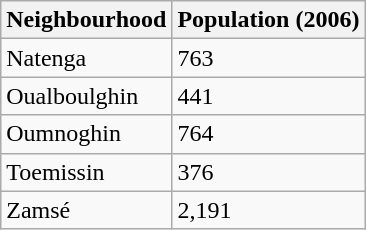<table class="wikitable">
<tr>
<th>Neighbourhood</th>
<th>Population (2006)</th>
</tr>
<tr>
<td>Natenga</td>
<td>763</td>
</tr>
<tr>
<td>Oualboulghin</td>
<td>441</td>
</tr>
<tr>
<td>Oumnoghin</td>
<td>764</td>
</tr>
<tr>
<td>Toemissin</td>
<td>376</td>
</tr>
<tr>
<td>Zamsé</td>
<td>2,191</td>
</tr>
</table>
